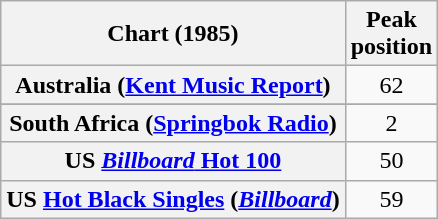<table class="wikitable sortable plainrowheaders" style="text-align:center">
<tr>
<th>Chart (1985)</th>
<th>Peak<br>position</th>
</tr>
<tr>
<th scope="row">Australia (<a href='#'>Kent Music Report</a>)</th>
<td>62</td>
</tr>
<tr>
</tr>
<tr>
<th scope="row">South Africa (<a href='#'>Springbok Radio</a>)</th>
<td>2</td>
</tr>
<tr>
<th scope="row">US <a href='#'><em>Billboard</em> Hot 100</a></th>
<td>50</td>
</tr>
<tr>
<th scope="row">US <a href='#'>Hot Black Singles</a> (<em><a href='#'>Billboard</a></em>)</th>
<td>59</td>
</tr>
</table>
